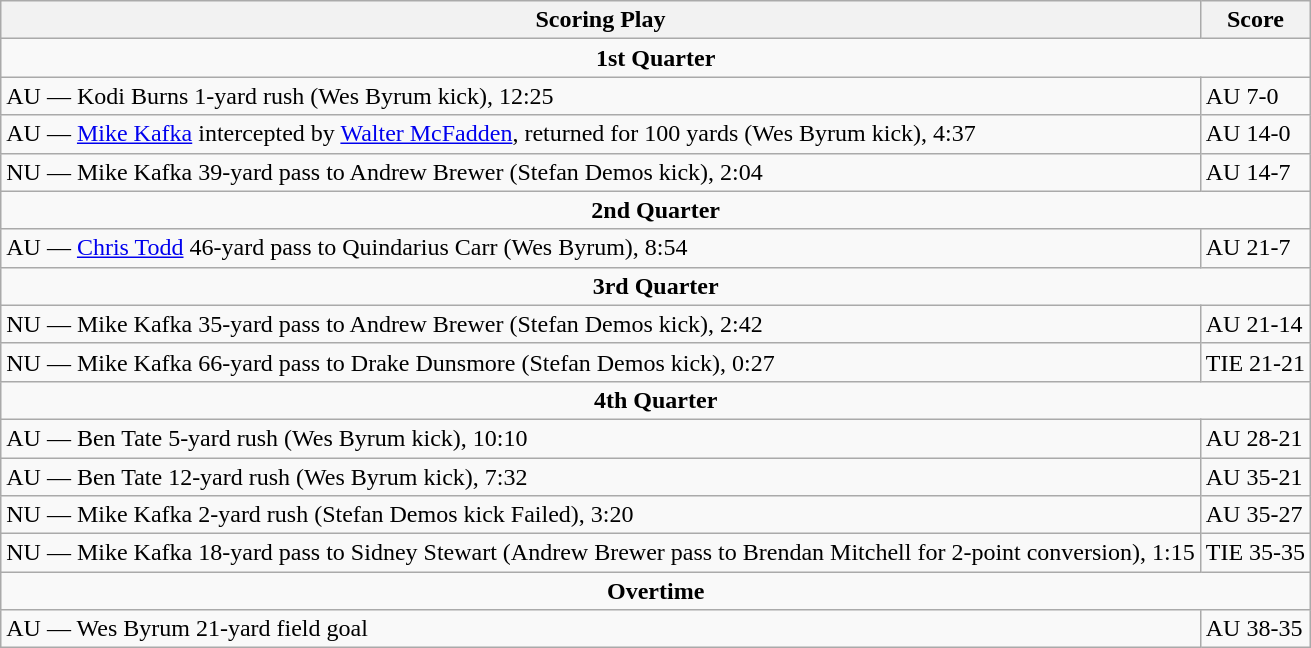<table class="wikitable">
<tr>
<th>Scoring Play</th>
<th>Score</th>
</tr>
<tr>
<td colspan="4" align="center"><strong>1st Quarter</strong></td>
</tr>
<tr>
<td>AU — Kodi Burns 1-yard rush (Wes Byrum kick), 12:25</td>
<td>AU 7-0</td>
</tr>
<tr>
<td>AU — <a href='#'>Mike Kafka</a> intercepted by <a href='#'>Walter McFadden</a>, returned for 100 yards (Wes Byrum kick), 4:37</td>
<td>AU 14-0</td>
</tr>
<tr>
<td>NU — Mike Kafka 39-yard pass to Andrew Brewer  (Stefan Demos kick), 2:04</td>
<td>AU 14-7</td>
</tr>
<tr>
<td colspan="4" align="center"><strong>2nd Quarter</strong></td>
</tr>
<tr>
<td>AU — <a href='#'>Chris Todd</a> 46-yard pass to Quindarius Carr (Wes Byrum), 8:54</td>
<td>AU 21-7</td>
</tr>
<tr>
<td colspan="4" align="center"><strong>3rd Quarter</strong></td>
</tr>
<tr>
<td>NU — Mike Kafka 35-yard pass to Andrew Brewer (Stefan Demos kick), 2:42</td>
<td>AU 21-14</td>
</tr>
<tr>
<td>NU — Mike Kafka 66-yard pass to Drake Dunsmore (Stefan Demos kick), 0:27</td>
<td>TIE 21-21</td>
</tr>
<tr>
<td colspan="4" align="center"><strong>4th Quarter</strong></td>
</tr>
<tr>
<td>AU — Ben Tate 5-yard rush (Wes Byrum kick), 10:10</td>
<td>AU 28-21</td>
</tr>
<tr>
<td>AU — Ben Tate 12-yard rush (Wes Byrum kick), 7:32</td>
<td>AU 35-21</td>
</tr>
<tr>
<td>NU — Mike Kafka 2-yard rush (Stefan Demos kick Failed), 3:20</td>
<td>AU 35-27</td>
</tr>
<tr>
<td>NU — Mike Kafka 18-yard pass to Sidney Stewart (Andrew Brewer pass to Brendan Mitchell for 2-point conversion), 1:15</td>
<td>TIE 35-35</td>
</tr>
<tr>
<td colspan="4" align="center"><strong>Overtime</strong></td>
</tr>
<tr>
<td>AU — Wes Byrum 21-yard field goal</td>
<td>AU 38-35</td>
</tr>
</table>
